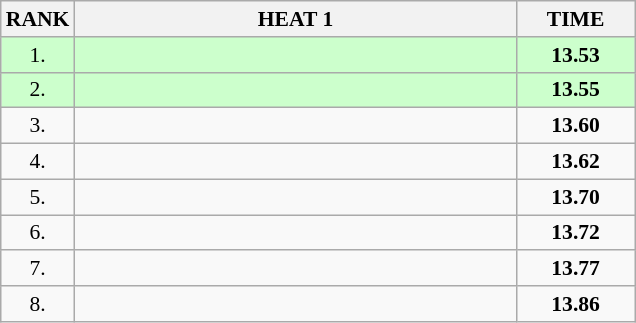<table class="wikitable" style="border-collapse: collapse; font-size: 90%;">
<tr>
<th>RANK</th>
<th style="width: 20em">HEAT 1</th>
<th style="width: 5em">TIME</th>
</tr>
<tr style="background:#ccffcc;">
<td align="center">1.</td>
<td></td>
<td align="center"><strong>13.53</strong></td>
</tr>
<tr style="background:#ccffcc;">
<td align="center">2.</td>
<td></td>
<td align="center"><strong>13.55</strong></td>
</tr>
<tr>
<td align="center">3.</td>
<td></td>
<td align="center"><strong>13.60</strong></td>
</tr>
<tr>
<td align="center">4.</td>
<td></td>
<td align="center"><strong>13.62</strong></td>
</tr>
<tr>
<td align="center">5.</td>
<td></td>
<td align="center"><strong>13.70</strong></td>
</tr>
<tr>
<td align="center">6.</td>
<td></td>
<td align="center"><strong>13.72</strong></td>
</tr>
<tr>
<td align="center">7.</td>
<td></td>
<td align="center"><strong>13.77</strong></td>
</tr>
<tr>
<td align="center">8.</td>
<td></td>
<td align="center"><strong>13.86</strong></td>
</tr>
</table>
